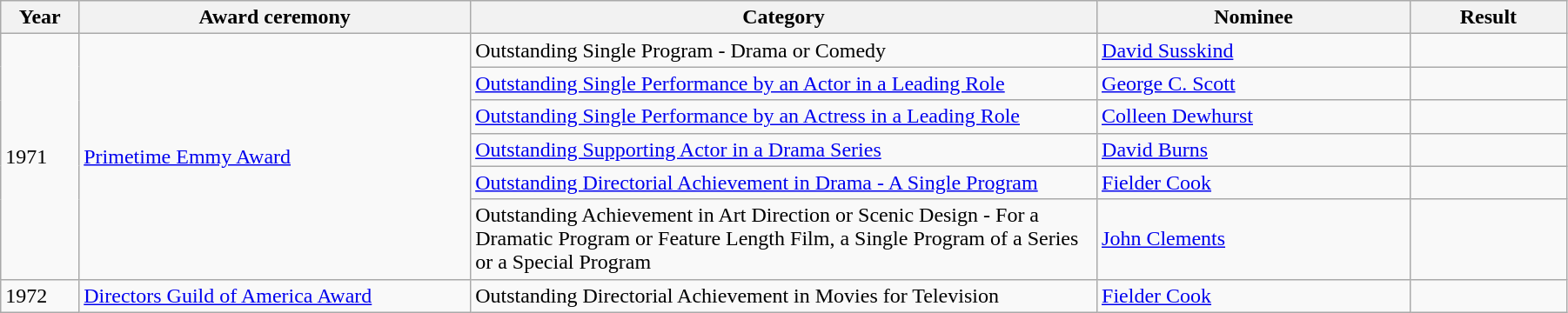<table class="wikitable" width="95%">
<tr>
<th width="5%">Year</th>
<th width="25%">Award ceremony</th>
<th width="40%">Category</th>
<th width="20%">Nominee</th>
<th width="10%">Result</th>
</tr>
<tr>
<td rowspan=6>1971</td>
<td rowspan=6><a href='#'>Primetime Emmy Award</a></td>
<td>Outstanding Single Program - Drama or Comedy</td>
<td><a href='#'>David Susskind</a></td>
<td></td>
</tr>
<tr>
<td><a href='#'>Outstanding Single Performance by an Actor in a Leading Role</a></td>
<td><a href='#'>George C. Scott</a></td>
<td></td>
</tr>
<tr>
<td><a href='#'>Outstanding Single Performance by an Actress in a Leading Role</a></td>
<td><a href='#'>Colleen Dewhurst</a></td>
<td></td>
</tr>
<tr>
<td><a href='#'>Outstanding Supporting Actor in a Drama Series</a></td>
<td><a href='#'>David Burns</a></td>
<td></td>
</tr>
<tr>
<td><a href='#'>Outstanding Directorial Achievement in Drama - A Single Program</a></td>
<td><a href='#'>Fielder Cook</a></td>
<td></td>
</tr>
<tr>
<td>Outstanding Achievement in Art Direction or Scenic Design - For a Dramatic Program or Feature Length Film, a Single Program of a Series or a Special Program</td>
<td><a href='#'>John Clements</a></td>
<td></td>
</tr>
<tr>
<td>1972</td>
<td><a href='#'>Directors Guild of America Award</a></td>
<td>Outstanding Directorial Achievement in Movies for Television</td>
<td><a href='#'>Fielder Cook</a></td>
<td></td>
</tr>
</table>
